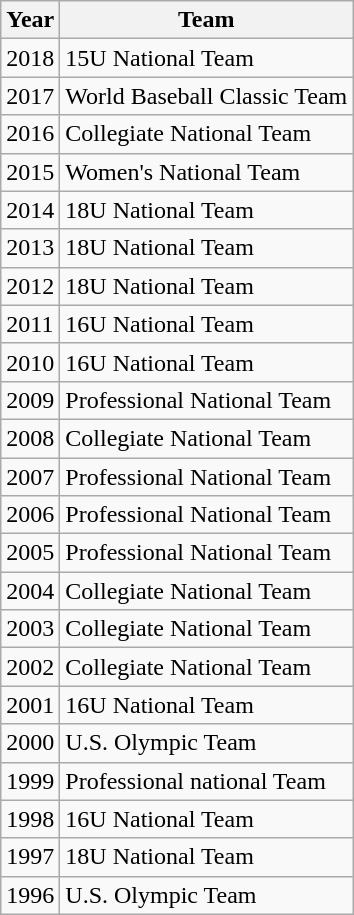<table class="wikitable">
<tr>
<th>Year</th>
<th>Team</th>
</tr>
<tr>
<td>2018</td>
<td>15U National Team</td>
</tr>
<tr>
<td>2017</td>
<td>World Baseball Classic Team</td>
</tr>
<tr>
<td>2016</td>
<td>Collegiate National Team</td>
</tr>
<tr>
<td>2015</td>
<td>Women's National Team</td>
</tr>
<tr>
<td>2014</td>
<td>18U National Team</td>
</tr>
<tr>
<td>2013</td>
<td>18U National Team</td>
</tr>
<tr>
<td>2012</td>
<td>18U National Team</td>
</tr>
<tr>
<td>2011</td>
<td>16U National Team</td>
</tr>
<tr>
<td>2010</td>
<td>16U National Team</td>
</tr>
<tr>
<td>2009</td>
<td>Professional National Team</td>
</tr>
<tr>
<td>2008</td>
<td>Collegiate National Team</td>
</tr>
<tr>
<td>2007</td>
<td>Professional National Team</td>
</tr>
<tr>
<td>2006</td>
<td>Professional National Team</td>
</tr>
<tr>
<td>2005</td>
<td>Professional National Team</td>
</tr>
<tr>
<td>2004</td>
<td>Collegiate National Team</td>
</tr>
<tr>
<td>2003</td>
<td>Collegiate National Team</td>
</tr>
<tr>
<td>2002</td>
<td>Collegiate National Team</td>
</tr>
<tr>
<td>2001</td>
<td>16U National Team</td>
</tr>
<tr>
<td>2000</td>
<td>U.S. Olympic Team</td>
</tr>
<tr>
<td>1999</td>
<td>Professional national Team</td>
</tr>
<tr>
<td>1998</td>
<td>16U National Team</td>
</tr>
<tr>
<td>1997</td>
<td>18U National Team</td>
</tr>
<tr>
<td>1996</td>
<td>U.S. Olympic Team</td>
</tr>
</table>
